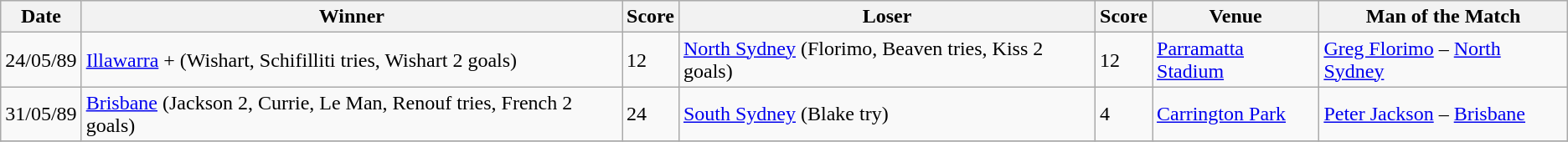<table class="wikitable">
<tr style="background:#efefef">
<th>Date</th>
<th>Winner</th>
<th>Score</th>
<th>Loser</th>
<th>Score</th>
<th>Venue</th>
<th>Man of the Match</th>
</tr>
<tr>
<td>24/05/89</td>
<td> <a href='#'>Illawarra</a> + (Wishart, Schifilliti tries, Wishart 2 goals)</td>
<td>12</td>
<td> <a href='#'>North Sydney</a> (Florimo, Beaven tries, Kiss 2 goals)</td>
<td>12</td>
<td><a href='#'>Parramatta Stadium</a></td>
<td><a href='#'>Greg Florimo</a> – <a href='#'>North Sydney</a></td>
</tr>
<tr>
<td>31/05/89</td>
<td> <a href='#'>Brisbane</a> (Jackson 2, Currie, Le Man, Renouf tries, French 2 goals)</td>
<td>24</td>
<td> <a href='#'>South Sydney</a> (Blake try)</td>
<td>4</td>
<td><a href='#'>Carrington Park</a></td>
<td><a href='#'>Peter Jackson</a> – <a href='#'>Brisbane</a></td>
</tr>
<tr>
</tr>
</table>
